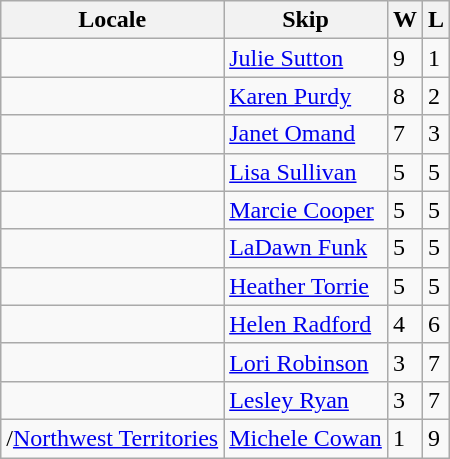<table class="wikitable" border="1">
<tr>
<th>Locale</th>
<th>Skip</th>
<th>W</th>
<th>L</th>
</tr>
<tr>
<td></td>
<td><a href='#'>Julie Sutton</a></td>
<td>9</td>
<td>1</td>
</tr>
<tr>
<td></td>
<td><a href='#'>Karen Purdy</a></td>
<td>8</td>
<td>2</td>
</tr>
<tr>
<td></td>
<td><a href='#'>Janet Omand</a></td>
<td>7</td>
<td>3</td>
</tr>
<tr>
<td></td>
<td><a href='#'>Lisa Sullivan</a></td>
<td>5</td>
<td>5</td>
</tr>
<tr>
<td></td>
<td><a href='#'>Marcie Cooper</a></td>
<td>5</td>
<td>5</td>
</tr>
<tr>
<td></td>
<td><a href='#'>LaDawn Funk</a></td>
<td>5</td>
<td>5</td>
</tr>
<tr>
<td></td>
<td><a href='#'>Heather Torrie</a></td>
<td>5</td>
<td>5</td>
</tr>
<tr>
<td></td>
<td><a href='#'>Helen Radford</a></td>
<td>4</td>
<td>6</td>
</tr>
<tr>
<td></td>
<td><a href='#'>Lori Robinson</a></td>
<td>3</td>
<td>7</td>
</tr>
<tr>
<td></td>
<td><a href='#'>Lesley Ryan</a></td>
<td>3</td>
<td>7</td>
</tr>
<tr>
<td>/<a href='#'>Northwest Territories</a></td>
<td><a href='#'>Michele Cowan</a></td>
<td>1</td>
<td>9</td>
</tr>
</table>
